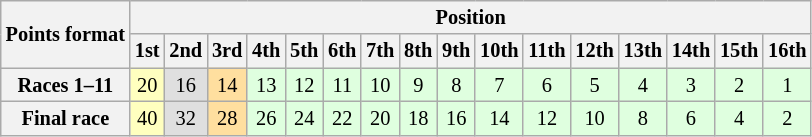<table class="wikitable" style="font-size:85%; text-align:center">
<tr style="background:#f9f9f9">
<th rowspan="2">Points format</th>
<th colspan="16">Position</th>
</tr>
<tr>
<th>1st</th>
<th>2nd</th>
<th>3rd</th>
<th>4th</th>
<th>5th</th>
<th>6th</th>
<th>7th</th>
<th>8th</th>
<th>9th</th>
<th>10th</th>
<th>11th</th>
<th>12th</th>
<th>13th</th>
<th>14th</th>
<th>15th</th>
<th>16th</th>
</tr>
<tr>
<th>Races 1–11</th>
<td style="background:#ffffbf;">20</td>
<td style="background:#dfdfdf;">16</td>
<td style="background:#ffdf9f;">14</td>
<td style="background:#dfffdf;">13</td>
<td style="background:#dfffdf;">12</td>
<td style="background:#dfffdf;">11</td>
<td style="background:#dfffdf;">10</td>
<td style="background:#dfffdf;">9</td>
<td style="background:#dfffdf;">8</td>
<td style="background:#dfffdf;">7</td>
<td style="background:#dfffdf;">6</td>
<td style="background:#dfffdf;">5</td>
<td style="background:#dfffdf;">4</td>
<td style="background:#dfffdf;">3</td>
<td style="background:#dfffdf;">2</td>
<td style="background:#dfffdf;">1</td>
</tr>
<tr>
<th>Final race</th>
<td style="background:#ffffbf;">40</td>
<td style="background:#dfdfdf;">32</td>
<td style="background:#ffdf9f;">28</td>
<td style="background:#dfffdf;">26</td>
<td style="background:#dfffdf;">24</td>
<td style="background:#dfffdf;">22</td>
<td style="background:#dfffdf;">20</td>
<td style="background:#dfffdf;">18</td>
<td style="background:#dfffdf;">16</td>
<td style="background:#dfffdf;">14</td>
<td style="background:#dfffdf;">12</td>
<td style="background:#dfffdf;">10</td>
<td style="background:#dfffdf;">8</td>
<td style="background:#dfffdf;">6</td>
<td style="background:#dfffdf;">4</td>
<td style="background:#dfffdf;">2</td>
</tr>
</table>
